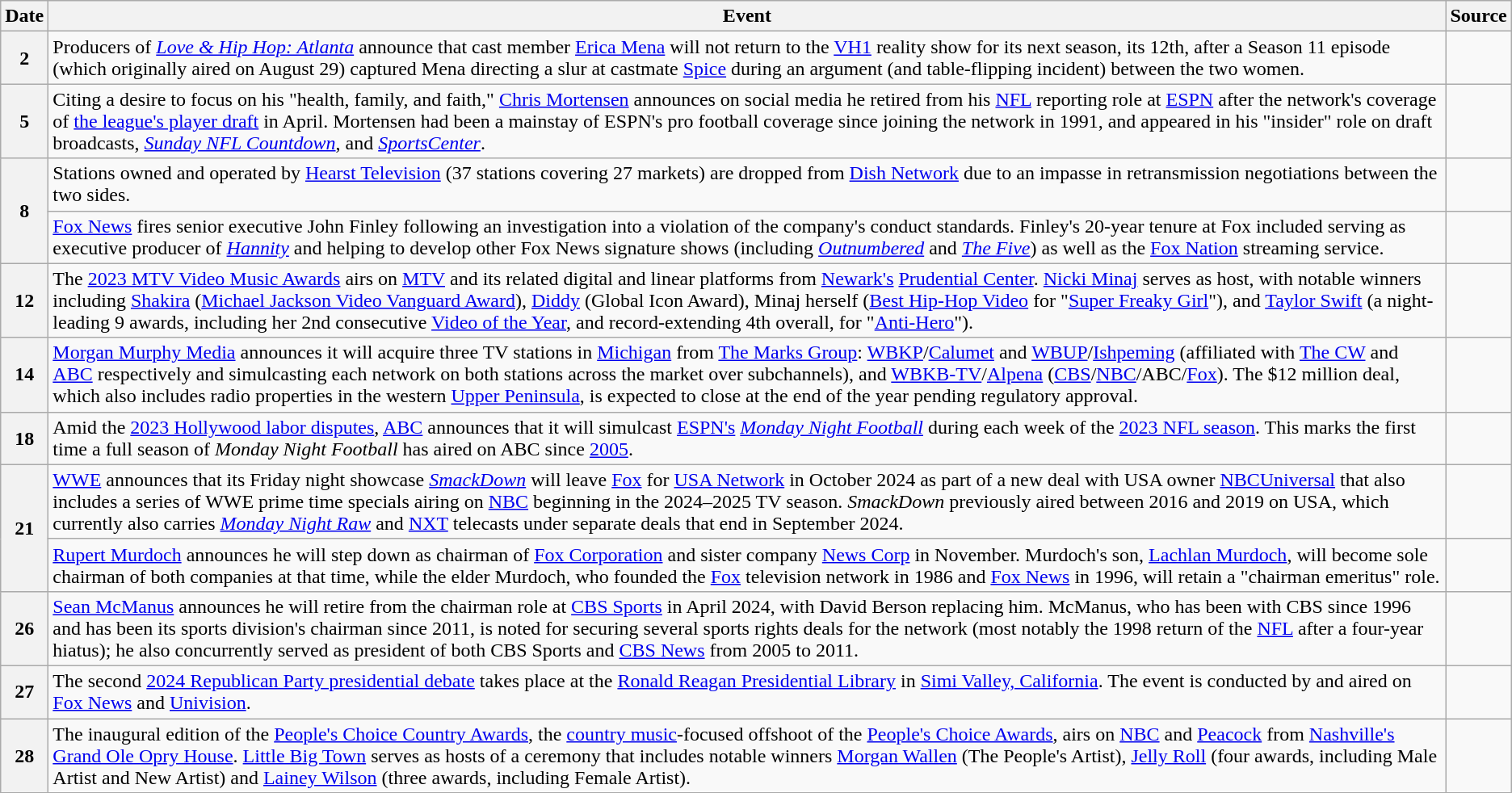<table class="wikitable">
<tr>
<th>Date</th>
<th>Event</th>
<th>Source</th>
</tr>
<tr>
<th>2</th>
<td>Producers of <em><a href='#'>Love & Hip Hop: Atlanta</a></em> announce that cast member <a href='#'>Erica Mena</a> will not return to the <a href='#'>VH1</a> reality show for its next season, its 12th, after a Season 11 episode (which originally aired on August 29) captured Mena directing a slur at castmate <a href='#'>Spice</a> during an argument (and table-flipping incident) between the two women.</td>
<td></td>
</tr>
<tr>
<th>5</th>
<td>Citing a desire to focus on his "health, family, and faith," <a href='#'>Chris Mortensen</a> announces on social media he retired from his <a href='#'>NFL</a> reporting role at <a href='#'>ESPN</a> after the network's coverage of <a href='#'>the league's player draft</a> in April. Mortensen had been a mainstay of ESPN's pro football coverage since joining the network in 1991, and appeared in his "insider" role on draft broadcasts, <em><a href='#'>Sunday NFL Countdown</a></em>, and <em><a href='#'>SportsCenter</a></em>.</td>
<td></td>
</tr>
<tr>
<th rowspan=2>8</th>
<td>Stations owned and operated by <a href='#'>Hearst Television</a> (37 stations covering 27 markets) are dropped from <a href='#'>Dish Network</a> due to an impasse in retransmission negotiations between the two sides.</td>
<td></td>
</tr>
<tr>
<td><a href='#'>Fox News</a> fires senior executive John Finley following an investigation into a violation of the company's conduct standards. Finley's 20-year tenure at Fox included serving as executive producer of <em><a href='#'>Hannity</a></em> and helping to develop other Fox News signature shows (including <em><a href='#'>Outnumbered</a></em> and <em><a href='#'>The Five</a></em>) as well as the <a href='#'>Fox Nation</a> streaming service.</td>
<td></td>
</tr>
<tr>
<th>12</th>
<td>The <a href='#'>2023 MTV Video Music Awards</a> airs on <a href='#'>MTV</a> and its related digital and linear platforms from <a href='#'>Newark's</a> <a href='#'>Prudential Center</a>. <a href='#'>Nicki Minaj</a> serves as host, with notable winners including <a href='#'>Shakira</a> (<a href='#'>Michael Jackson Video Vanguard Award</a>), <a href='#'>Diddy</a> (Global Icon Award), Minaj herself (<a href='#'>Best Hip-Hop Video</a> for "<a href='#'>Super Freaky Girl</a>"), and <a href='#'>Taylor Swift</a> (a night-leading 9 awards, including her 2nd consecutive <a href='#'>Video of the Year</a>, and record-extending 4th overall, for "<a href='#'>Anti-Hero</a>").</td>
<td></td>
</tr>
<tr>
<th>14</th>
<td><a href='#'>Morgan Murphy Media</a> announces it will acquire three TV stations in <a href='#'>Michigan</a> from <a href='#'>The Marks Group</a>: <a href='#'>WBKP</a>/<a href='#'>Calumet</a> and <a href='#'>WBUP</a>/<a href='#'>Ishpeming</a> (affiliated with <a href='#'>The CW</a> and <a href='#'>ABC</a> respectively and simulcasting each network on both stations across the market over subchannels), and <a href='#'>WBKB-TV</a>/<a href='#'>Alpena</a> (<a href='#'>CBS</a>/<a href='#'>NBC</a>/ABC/<a href='#'>Fox</a>). The $12 million deal, which also includes radio properties in the western <a href='#'>Upper Peninsula</a>, is expected to close at the end of the year pending regulatory approval.</td>
<td></td>
</tr>
<tr>
<th>18</th>
<td>Amid the <a href='#'>2023 Hollywood labor disputes</a>, <a href='#'>ABC</a> announces that it will simulcast <a href='#'>ESPN's</a> <em><a href='#'>Monday Night Football</a></em> during each week of the <a href='#'>2023 NFL season</a>. This marks the first time a full season of <em>Monday Night Football</em> has aired on ABC since <a href='#'>2005</a>.</td>
<td></td>
</tr>
<tr>
<th rowspan=2>21</th>
<td><a href='#'>WWE</a> announces that its Friday night showcase <em><a href='#'>SmackDown</a></em> will leave <a href='#'>Fox</a> for <a href='#'>USA Network</a> in October 2024 as part of a new deal with USA owner <a href='#'>NBCUniversal</a> that also includes a series of WWE prime time specials airing on <a href='#'>NBC</a> beginning in the 2024–2025 TV season. <em>SmackDown</em> previously aired between 2016 and 2019 on USA, which currently also carries <em><a href='#'>Monday Night Raw</a></em> and <a href='#'>NXT</a> telecasts under separate deals that end in September 2024.</td>
<td></td>
</tr>
<tr>
<td><a href='#'>Rupert Murdoch</a> announces he will step down as chairman of <a href='#'>Fox Corporation</a> and sister company <a href='#'>News Corp</a> in November. Murdoch's son, <a href='#'>Lachlan Murdoch</a>, will become sole chairman of both companies at that time, while the elder Murdoch, who founded the <a href='#'>Fox</a> television network in 1986 and <a href='#'>Fox News</a> in 1996, will retain a "chairman emeritus" role.</td>
<td></td>
</tr>
<tr>
<th>26</th>
<td><a href='#'>Sean McManus</a> announces he will retire from the chairman role at <a href='#'>CBS Sports</a> in April 2024, with David Berson replacing him. McManus, who has been with CBS since 1996 and has been its sports division's chairman since 2011, is noted for securing several sports rights deals for the network (most notably the 1998 return of the <a href='#'>NFL</a> after a four-year hiatus); he also concurrently served as president of both CBS Sports and <a href='#'>CBS News</a> from 2005 to 2011.</td>
<td></td>
</tr>
<tr>
<th>27</th>
<td>The second <a href='#'>2024 Republican Party presidential debate</a> takes place at the <a href='#'>Ronald Reagan Presidential Library</a> in <a href='#'>Simi Valley, California</a>. The event is conducted by and aired on <a href='#'>Fox News</a> and <a href='#'>Univision</a>.</td>
<td></td>
</tr>
<tr>
<th>28</th>
<td>The inaugural edition of the <a href='#'>People's Choice Country Awards</a>, the <a href='#'>country music</a>-focused offshoot of the <a href='#'>People's Choice Awards</a>, airs on <a href='#'>NBC</a> and <a href='#'>Peacock</a> from <a href='#'>Nashville's</a> <a href='#'>Grand Ole Opry House</a>. <a href='#'>Little Big Town</a> serves as hosts of a ceremony that includes notable winners <a href='#'>Morgan Wallen</a> (The People's Artist), <a href='#'>Jelly Roll</a> (four awards, including Male Artist and New Artist) and <a href='#'>Lainey Wilson</a> (three awards, including Female Artist).</td>
<td></td>
</tr>
</table>
